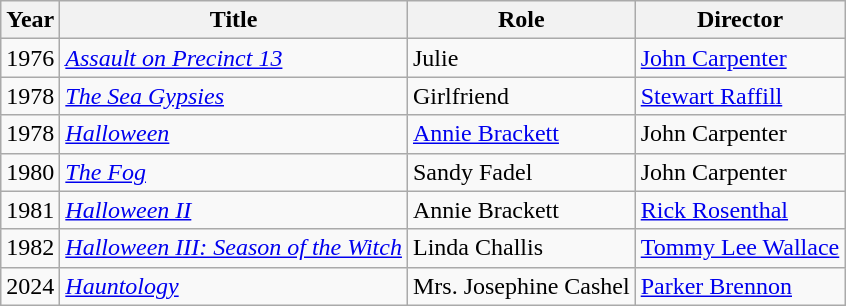<table class="wikitable">
<tr>
<th scope="col">Year</th>
<th scope="col">Title</th>
<th scope="col">Role</th>
<th scope="col">Director</th>
</tr>
<tr>
<td>1976</td>
<td><em><a href='#'>Assault on Precinct 13</a></em></td>
<td>Julie</td>
<td><a href='#'>John Carpenter</a></td>
</tr>
<tr>
<td>1978</td>
<td><em><a href='#'>The Sea Gypsies</a></em></td>
<td>Girlfriend</td>
<td><a href='#'>Stewart Raffill</a></td>
</tr>
<tr>
<td>1978</td>
<td><em><a href='#'>Halloween</a></em></td>
<td><a href='#'>Annie Brackett</a></td>
<td>John Carpenter</td>
</tr>
<tr>
<td>1980</td>
<td><em><a href='#'>The Fog</a></em></td>
<td>Sandy Fadel</td>
<td>John Carpenter</td>
</tr>
<tr>
<td>1981</td>
<td><em><a href='#'>Halloween II</a></em></td>
<td>Annie Brackett </td>
<td><a href='#'>Rick Rosenthal</a></td>
</tr>
<tr>
<td>1982</td>
<td><em><a href='#'>Halloween III: Season of the Witch</a></em></td>
<td>Linda Challis</td>
<td><a href='#'>Tommy Lee Wallace</a></td>
</tr>
<tr>
<td>2024</td>
<td><em><a href='#'>Hauntology</a></em></td>
<td>Mrs. Josephine Cashel</td>
<td><a href='#'>Parker Brennon</a></td>
</tr>
</table>
